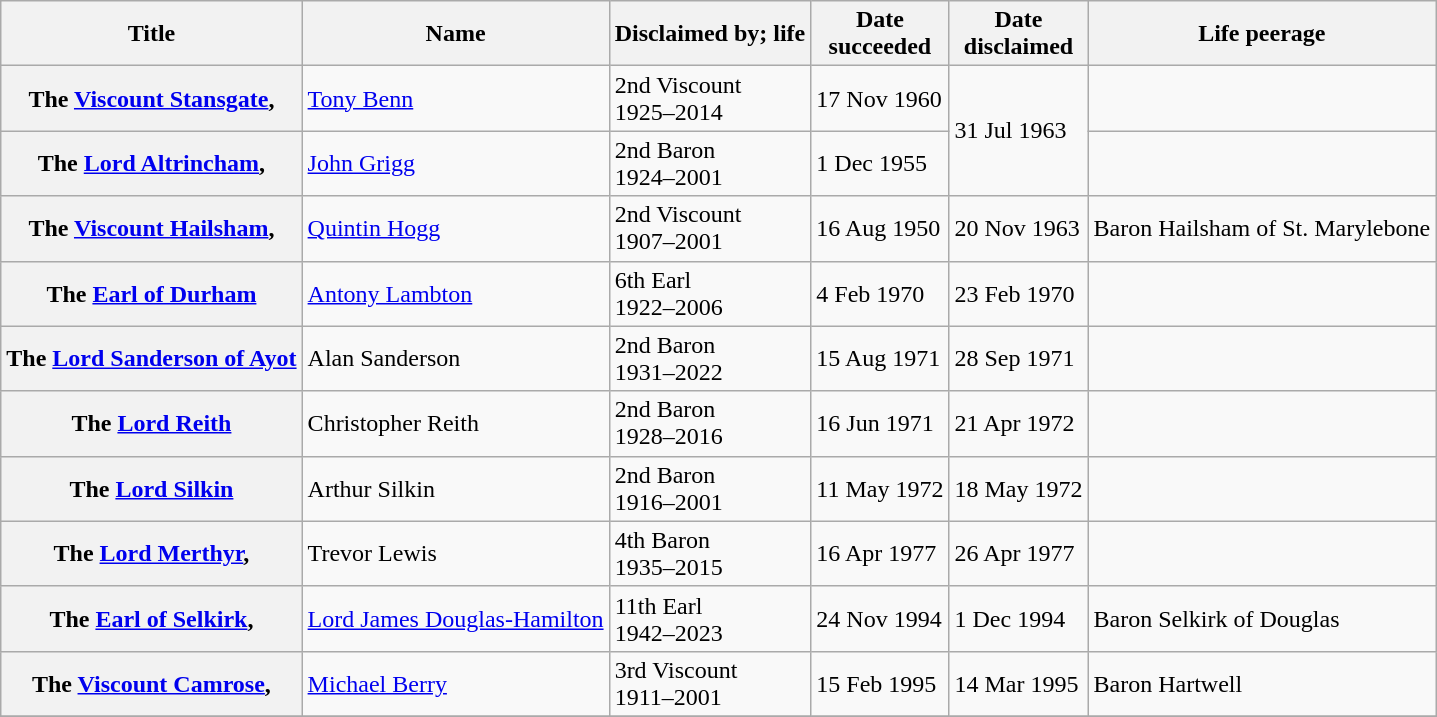<table class="wikitable plainrowheaders sortable">
<tr>
<th scope="col">Title</th>
<th scope="col">Name</th>
<th scope="col">Disclaimed by; life</th>
<th scope="col" data-sort-type="date">Date<br>succeeded</th>
<th scope="col" data-sort-type="date">Date<br>disclaimed</th>
<th scope="col">Life peerage</th>
</tr>
<tr>
<th scope="row" data-sort-value="Stansgate">The <a href='#'>Viscount Stansgate</a>, </th>
<td><a href='#'>Tony Benn</a></td>
<td>2nd Viscount<br>1925–2014</td>
<td>17 Nov 1960</td>
<td rowspan=2>31 Jul 1963</td>
<td></td>
</tr>
<tr>
<th scope="row" data-sort-value="Altrincham">The <a href='#'>Lord Altrincham</a>, </th>
<td><a href='#'>John Grigg</a></td>
<td>2nd Baron<br>1924–2001</td>
<td>1 Dec 1955</td>
<td></td>
</tr>
<tr>
<th scope="row" data-sort-value="Hailsham">The <a href='#'>Viscount Hailsham</a>, </th>
<td><a href='#'>Quintin Hogg</a></td>
<td>2nd Viscount<br>1907–2001</td>
<td>16 Aug 1950</td>
<td>20 Nov 1963</td>
<td>Baron Hailsham of St. Marylebone <br></td>
</tr>
<tr>
<th scope="row" data-sort-value="Durham">The <a href='#'>Earl of Durham</a></th>
<td><a href='#'>Antony Lambton</a></td>
<td>6th Earl<br>1922–2006</td>
<td>4 Feb 1970</td>
<td>23 Feb 1970</td>
<td></td>
</tr>
<tr>
<th scope="row" data-sort-value="Sanderson of Ayot">The <a href='#'>Lord Sanderson of Ayot</a></th>
<td>Alan Sanderson</td>
<td>2nd Baron<br>1931–2022</td>
<td>15 Aug 1971</td>
<td>28 Sep 1971</td>
<td></td>
</tr>
<tr>
<th scope="row" data-sort-value="Reith">The <a href='#'>Lord Reith</a></th>
<td>Christopher Reith</td>
<td>2nd Baron<br>1928–2016</td>
<td>16 Jun 1971</td>
<td>21 Apr 1972</td>
<td></td>
</tr>
<tr>
<th scope="row" data-sort-value="Silkin">The <a href='#'>Lord Silkin</a></th>
<td>Arthur Silkin</td>
<td>2nd Baron<br>1916–2001</td>
<td>11 May 1972</td>
<td>18 May 1972</td>
<td></td>
</tr>
<tr>
<th scope="row" data-sort-value="Merthyr">The <a href='#'>Lord Merthyr</a>, </th>
<td>Trevor Lewis</td>
<td>4th Baron<br>1935–2015</td>
<td>16 Apr 1977</td>
<td>26 Apr 1977</td>
<td></td>
</tr>
<tr>
<th scope="row" data-sort-value="Selkirk">The <a href='#'>Earl of Selkirk</a>, </th>
<td><a href='#'>Lord James Douglas-Hamilton</a></td>
<td>11th Earl<br>1942–2023</td>
<td>24 Nov 1994</td>
<td>1 Dec 1994</td>
<td>Baron Selkirk of Douglas <br> </td>
</tr>
<tr>
<th scope="row" data-sort-value="Camrose">The <a href='#'>Viscount Camrose</a>, </th>
<td><a href='#'>Michael Berry</a></td>
<td>3rd Viscount<br>1911–2001</td>
<td>15 Feb 1995</td>
<td>14 Mar 1995</td>
<td>Baron Hartwell <br></td>
</tr>
<tr>
</tr>
</table>
